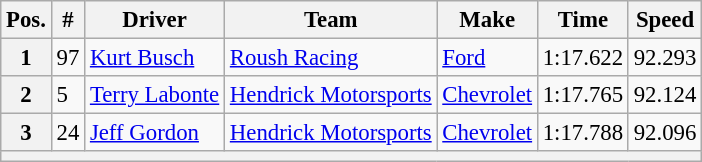<table class="wikitable" style="font-size:95%">
<tr>
<th>Pos.</th>
<th>#</th>
<th>Driver</th>
<th>Team</th>
<th>Make</th>
<th>Time</th>
<th>Speed</th>
</tr>
<tr>
<th>1</th>
<td>97</td>
<td><a href='#'>Kurt Busch</a></td>
<td><a href='#'>Roush Racing</a></td>
<td><a href='#'>Ford</a></td>
<td>1:17.622</td>
<td>92.293</td>
</tr>
<tr>
<th>2</th>
<td>5</td>
<td><a href='#'>Terry Labonte</a></td>
<td><a href='#'>Hendrick Motorsports</a></td>
<td><a href='#'>Chevrolet</a></td>
<td>1:17.765</td>
<td>92.124</td>
</tr>
<tr>
<th>3</th>
<td>24</td>
<td><a href='#'>Jeff Gordon</a></td>
<td><a href='#'>Hendrick Motorsports</a></td>
<td><a href='#'>Chevrolet</a></td>
<td>1:17.788</td>
<td>92.096</td>
</tr>
<tr>
<th colspan="7"></th>
</tr>
</table>
